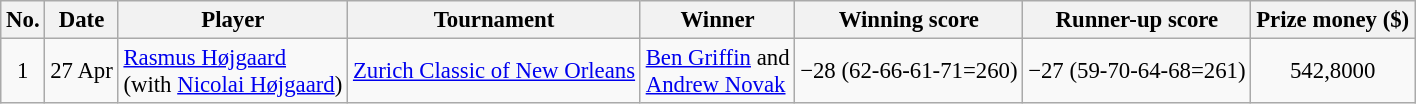<table class="wikitable" style="font-size:95%;">
<tr>
<th>No.</th>
<th>Date</th>
<th>Player</th>
<th>Tournament</th>
<th>Winner</th>
<th>Winning score</th>
<th>Runner-up score</th>
<th>Prize money ($)</th>
</tr>
<tr>
<td align="center">1</td>
<td>27 Apr</td>
<td> <a href='#'>Rasmus Højgaard</a><br>(with  <a href='#'>Nicolai Højgaard</a>)</td>
<td><a href='#'>Zurich Classic of New Orleans</a></td>
<td> <a href='#'>Ben Griffin</a> and<br> <a href='#'>Andrew Novak</a></td>
<td>−28 (62-66-61-71=260)</td>
<td>−27 (59-70-64-68=261)</td>
<td align="center">542,8000</td>
</tr>
</table>
